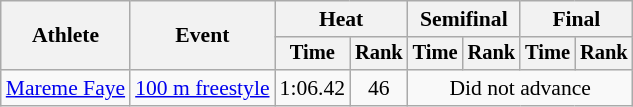<table class=wikitable style="font-size:90%">
<tr>
<th rowspan="2">Athlete</th>
<th rowspan="2">Event</th>
<th colspan="2">Heat</th>
<th colspan="2">Semifinal</th>
<th colspan="2">Final</th>
</tr>
<tr style="font-size:95%">
<th>Time</th>
<th>Rank</th>
<th>Time</th>
<th>Rank</th>
<th>Time</th>
<th>Rank</th>
</tr>
<tr align=center>
<td align=left><a href='#'>Mareme Faye</a></td>
<td align=left><a href='#'>100 m freestyle</a></td>
<td>1:06.42</td>
<td>46</td>
<td colspan=4>Did not advance</td>
</tr>
</table>
